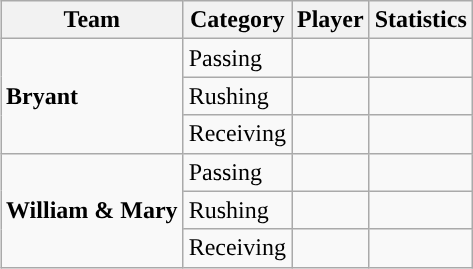<table class="wikitable" style="float: right;">
<tr>
<th>Team</th>
<th>Category</th>
<th>Player</th>
<th>Statistics</th>
</tr>
<tr>
<td rowspan=3><strong>Bryant</strong></td>
<td>Passing</td>
<td></td>
<td></td>
</tr>
<tr>
<td>Rushing</td>
<td></td>
<td></td>
</tr>
<tr>
<td>Receiving</td>
<td></td>
<td></td>
</tr>
<tr>
<td rowspan=3><strong>William & Mary</strong></td>
<td>Passing</td>
<td></td>
<td></td>
</tr>
<tr>
<td>Rushing</td>
<td></td>
<td></td>
</tr>
<tr>
<td>Receiving</td>
<td></td>
<td></td>
</tr>
</table>
